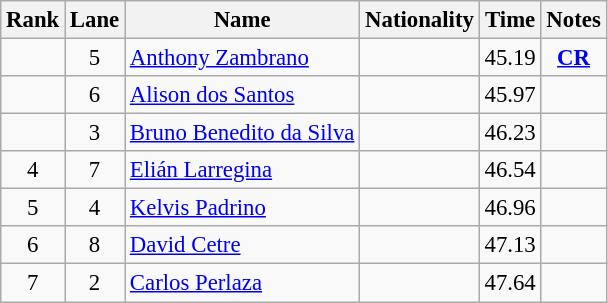<table class="wikitable sortable" style="text-align:center;font-size:95%">
<tr>
<th>Rank</th>
<th>Lane</th>
<th>Name</th>
<th>Nationality</th>
<th>Time</th>
<th>Notes</th>
</tr>
<tr>
<td></td>
<td>5</td>
<td align=left><a href='#'>Anthony Zambrano</a></td>
<td align=left></td>
<td>45.19</td>
<td><strong><a href='#'>CR</a></strong></td>
</tr>
<tr>
<td></td>
<td>6</td>
<td align=left><a href='#'>Alison dos Santos</a></td>
<td align=left></td>
<td>45.97</td>
<td></td>
</tr>
<tr>
<td></td>
<td>3</td>
<td align=left><a href='#'>Bruno Benedito da Silva</a></td>
<td align=left></td>
<td>46.23</td>
<td></td>
</tr>
<tr>
<td>4</td>
<td>7</td>
<td align=left><a href='#'>Elián Larregina</a></td>
<td align=left></td>
<td>46.54</td>
<td></td>
</tr>
<tr>
<td>5</td>
<td>4</td>
<td align=left><a href='#'>Kelvis Padrino</a></td>
<td align=left></td>
<td>46.96</td>
<td></td>
</tr>
<tr>
<td>6</td>
<td>8</td>
<td align=left><a href='#'>David Cetre</a></td>
<td align=left></td>
<td>47.13</td>
<td></td>
</tr>
<tr>
<td>7</td>
<td>2</td>
<td align=left><a href='#'>Carlos Perlaza</a></td>
<td align=left></td>
<td>47.64</td>
<td></td>
</tr>
</table>
